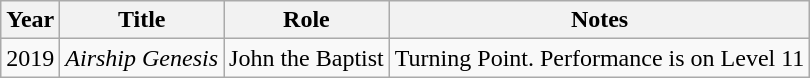<table class="wikitable sortable">
<tr>
<th>Year</th>
<th>Title</th>
<th>Role</th>
<th>Notes</th>
</tr>
<tr>
<td>2019</td>
<td><em>Airship Genesis</em></td>
<td>John the Baptist</td>
<td>Turning Point. Performance is on Level 11</td>
</tr>
</table>
